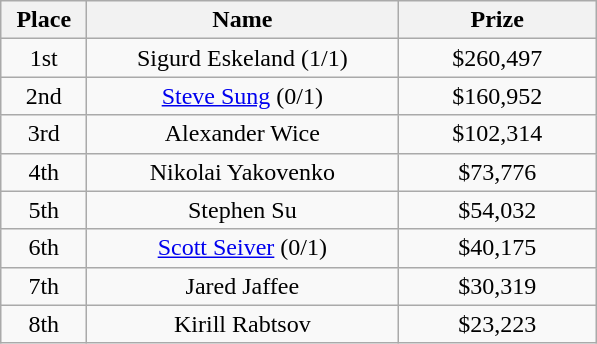<table class="wikitable">
<tr>
<th width="50">Place</th>
<th width="200">Name</th>
<th width="125">Prize</th>
</tr>
<tr>
<td align = "center">1st</td>
<td align = "center">Sigurd Eskeland (1/1)</td>
<td align = "center">$260,497</td>
</tr>
<tr>
<td align = "center">2nd</td>
<td align = "center"><a href='#'>Steve Sung</a> (0/1)</td>
<td align = "center">$160,952</td>
</tr>
<tr>
<td align = "center">3rd</td>
<td align = "center">Alexander Wice</td>
<td align = "center">$102,314</td>
</tr>
<tr>
<td align = "center">4th</td>
<td align = "center">Nikolai Yakovenko</td>
<td align = "center">$73,776</td>
</tr>
<tr>
<td align = "center">5th</td>
<td align = "center">Stephen Su</td>
<td align = "center">$54,032</td>
</tr>
<tr>
<td align = "center">6th</td>
<td align = "center"><a href='#'>Scott Seiver</a> (0/1)</td>
<td align = "center">$40,175</td>
</tr>
<tr>
<td align = "center">7th</td>
<td align = "center">Jared Jaffee</td>
<td align = "center">$30,319</td>
</tr>
<tr>
<td align = "center">8th</td>
<td align = "center">Kirill Rabtsov</td>
<td align = "center">$23,223</td>
</tr>
</table>
